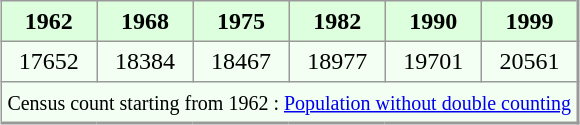<table align="center" rules="all" cellspacing="0" cellpadding="4" style="border: 1px solid #999; border-right: 2px solid #999; border-bottom:2px solid #999; background: #f3fff3">
<tr style="background: #ddffdd">
<th>1962</th>
<th>1968</th>
<th>1975</th>
<th>1982</th>
<th>1990</th>
<th>1999</th>
</tr>
<tr>
<td align=center>17652</td>
<td align=center>18384</td>
<td align=center>18467</td>
<td align=center>18977</td>
<td align=center>19701</td>
<td align=center>20561</td>
</tr>
<tr>
<td colspan=6 align=center><small>Census count starting from 1962 : <a href='#'>Population without double counting</a></small></td>
</tr>
</table>
